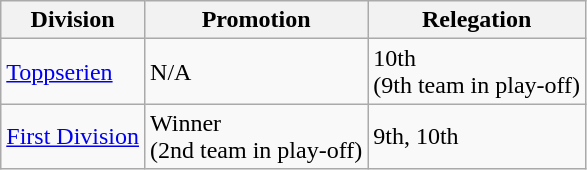<table class="wikitable" style="text-align:left;">
<tr>
<th>Division</th>
<th>Promotion</th>
<th>Relegation</th>
</tr>
<tr>
<td><a href='#'>Toppserien</a></td>
<td>N/A</td>
<td>10th<br>(9th team in play-off)</td>
</tr>
<tr>
<td><a href='#'>First Division</a></td>
<td>Winner<br>(2nd team in play-off)</td>
<td>9th, 10th</td>
</tr>
</table>
